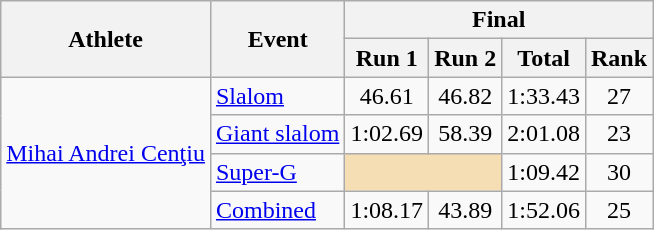<table class="wikitable">
<tr>
<th rowspan="2">Athlete</th>
<th rowspan="2">Event</th>
<th colspan="4">Final</th>
</tr>
<tr>
<th>Run 1</th>
<th>Run 2</th>
<th>Total</th>
<th>Rank</th>
</tr>
<tr>
<td rowspan=4><a href='#'>Mihai Andrei Cenţiu</a></td>
<td><a href='#'>Slalom</a></td>
<td align="center">46.61</td>
<td align="center">46.82</td>
<td align="center">1:33.43</td>
<td align="center">27</td>
</tr>
<tr>
<td><a href='#'>Giant slalom</a></td>
<td align="center">1:02.69</td>
<td align="center">58.39</td>
<td align="center">2:01.08</td>
<td align="center">23</td>
</tr>
<tr>
<td><a href='#'>Super-G</a></td>
<td colspan=2 bgcolor="wheat"></td>
<td align="center">1:09.42</td>
<td align="center">30</td>
</tr>
<tr>
<td><a href='#'>Combined</a></td>
<td align="center">1:08.17</td>
<td align="center">43.89</td>
<td align="center">1:52.06</td>
<td align="center">25</td>
</tr>
</table>
